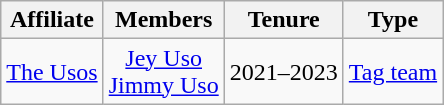<table class="wikitable sortable" style="text-align:center;">
<tr>
<th>Affiliate</th>
<th>Members</th>
<th>Tenure</th>
<th>Type</th>
</tr>
<tr>
<td><a href='#'>The Usos</a></td>
<td><a href='#'>Jey Uso</a><br><a href='#'>Jimmy Uso</a></td>
<td>2021–2023</td>
<td><a href='#'>Tag team</a></td>
</tr>
</table>
